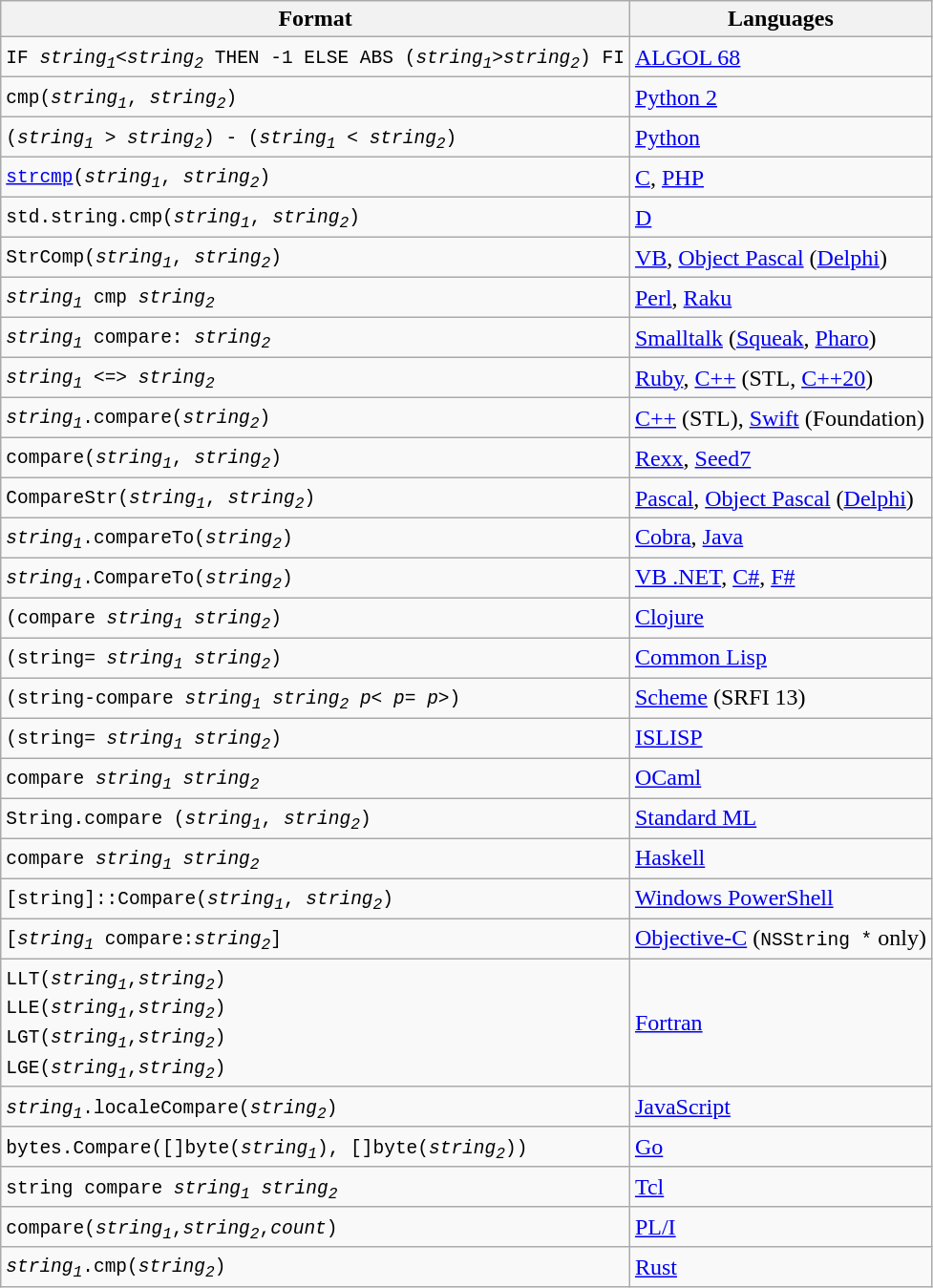<table class="wikitable sortable">
<tr style="text-align:left;">
<th>Format</th>
<th>Languages</th>
</tr>
<tr>
<td><code>IF <em>string<sub>1</sub></em><<em>string<sub>2</sub></em> THEN -1 ELSE ABS (<em>string<sub>1</sub></em>><em>string<sub>2</sub></em>) FI</code></td>
<td><a href='#'>ALGOL 68</a></td>
</tr>
<tr>
<td><code>cmp(<em>string<sub>1</sub></em>, <em>string<sub>2</sub></em>)</code></td>
<td><a href='#'>Python 2</a></td>
</tr>
<tr>
<td><code>(<em>string<sub>1</sub></em> > <em>string<sub>2</sub></em>) - (<em>string<sub>1</sub></em> < <em>string<sub>2</sub></em>)</code></td>
<td><a href='#'>Python</a></td>
</tr>
<tr>
<td><code><a href='#'>strcmp</a>(<em>string<sub>1</sub></em>, <em>string<sub>2</sub></em>)</code></td>
<td><a href='#'>C</a>, <a href='#'>PHP</a></td>
</tr>
<tr>
<td><code>std.string.cmp(<em>string<sub>1</sub></em>, <em>string<sub>2</sub></em>)</code></td>
<td><a href='#'>D</a></td>
</tr>
<tr>
<td><code>StrComp(<em>string<sub>1</sub></em>, <em>string<sub>2</sub></em>)</code></td>
<td><a href='#'>VB</a>, <a href='#'>Object Pascal</a> (<a href='#'>Delphi</a>)</td>
</tr>
<tr>
<td><code><em>string<sub>1</sub></em> cmp <em>string<sub>2</sub></em></code></td>
<td><a href='#'>Perl</a>, <a href='#'>Raku</a></td>
</tr>
<tr>
<td><code><em>string<sub>1</sub></em> compare: <em>string<sub>2</sub></em></code></td>
<td><a href='#'>Smalltalk</a> (<a href='#'>Squeak</a>, <a href='#'>Pharo</a>)</td>
</tr>
<tr>
<td><code><em>string<sub>1</sub></em> <=> <em>string<sub>2</sub></em></code></td>
<td><a href='#'>Ruby</a>, <a href='#'>C++</a> (STL, <a href='#'>C++20</a>)</td>
</tr>
<tr>
<td><code><em>string<sub>1</sub></em>.compare(<em>string<sub>2</sub></em>)</code></td>
<td><a href='#'>C++</a> (STL), <a href='#'>Swift</a> (Foundation)</td>
</tr>
<tr>
<td><code>compare(<em>string<sub>1</sub></em>, <em>string<sub>2</sub></em>)</code></td>
<td><a href='#'>Rexx</a>, <a href='#'>Seed7</a></td>
</tr>
<tr>
<td><code>CompareStr(<em>string<sub>1</sub></em>, <em>string<sub>2</sub></em>)</code></td>
<td><a href='#'>Pascal</a>, <a href='#'>Object Pascal</a> (<a href='#'>Delphi</a>)</td>
</tr>
<tr>
<td><code><em>string<sub>1</sub></em>.compareTo(<em>string<sub>2</sub></em>)</code></td>
<td><a href='#'>Cobra</a>, <a href='#'>Java</a></td>
</tr>
<tr>
<td><code><em>string<sub>1</sub></em>.CompareTo(<em>string<sub>2</sub></em>)</code></td>
<td><a href='#'>VB .NET</a>, <a href='#'>C#</a>, <a href='#'>F#</a></td>
</tr>
<tr>
<td><code>(compare <em>string<sub>1</sub></em> <em>string<sub>2</sub></em>)</code></td>
<td><a href='#'>Clojure</a></td>
</tr>
<tr>
<td><code>(string= <em>string<sub>1</sub></em> <em>string<sub>2</sub></em>)</code></td>
<td><a href='#'>Common Lisp</a></td>
</tr>
<tr>
<td><code>(string-compare <em>string<sub>1</sub></em> <em>string<sub>2</sub></em> <em>p<</em> <em>p=</em> <em>p></em>)</code></td>
<td><a href='#'>Scheme</a> (SRFI 13)</td>
</tr>
<tr>
<td><code>(string= <em>string<sub>1</sub></em> <em>string<sub>2</sub></em>)</code></td>
<td><a href='#'>ISLISP</a></td>
</tr>
<tr>
<td><code>compare <em>string<sub>1</sub></em> <em>string<sub>2</sub></em></code></td>
<td><a href='#'>OCaml</a></td>
</tr>
<tr>
<td><code>String.compare (<em>string<sub>1</sub></em>, <em>string<sub>2</sub></em>)</code></td>
<td><a href='#'>Standard ML</a></td>
</tr>
<tr>
<td><code>compare <em>string<sub>1</sub></em> <em>string<sub>2</sub></em></code></td>
<td><a href='#'>Haskell</a></td>
</tr>
<tr>
<td><code>[string]::Compare(<em>string<sub>1</sub></em>, <em>string<sub>2</sub></em>)</code></td>
<td><a href='#'>Windows PowerShell</a></td>
</tr>
<tr>
<td><code>[<em>string<sub>1</sub></em> compare:<em>string<sub>2</sub></em>]</code></td>
<td><a href='#'>Objective-C</a> (<code>NSString *</code> only)</td>
</tr>
<tr>
<td><code>LLT(<em>string<sub>1</sub></em>,<em>string<sub>2</sub></em>)</code><br><code>LLE(<em>string<sub>1</sub></em>,<em>string<sub>2</sub></em>)</code><br><code>LGT(<em>string<sub>1</sub></em>,<em>string<sub>2</sub></em>)</code><br><code>LGE(<em>string<sub>1</sub></em>,<em>string<sub>2</sub></em>)</code></td>
<td><a href='#'>Fortran</a></td>
</tr>
<tr>
<td><code><em>string<sub>1</sub></em>.localeCompare(<em>string<sub>2</sub></em>)</code></td>
<td><a href='#'>JavaScript</a></td>
</tr>
<tr>
<td><code>bytes.Compare([]byte(<em>string<sub>1</sub></em>), []byte(<em>string<sub>2</sub></em>))</code></td>
<td><a href='#'>Go</a></td>
</tr>
<tr>
<td><code>string compare <em>string<sub>1</sub></em> <em>string<sub>2</sub></em></code></td>
<td><a href='#'>Tcl</a></td>
</tr>
<tr>
<td><code>compare(<em>string<sub>1</sub></em>,<em>string<sub>2</sub></em>,<em>count</em>)</code></td>
<td><a href='#'>PL/I</a></td>
</tr>
<tr>
<td><code><em>string<sub>1</sub></em>.cmp(<em>string<sub>2</sub></em>)</code></td>
<td><a href='#'>Rust</a></td>
</tr>
</table>
